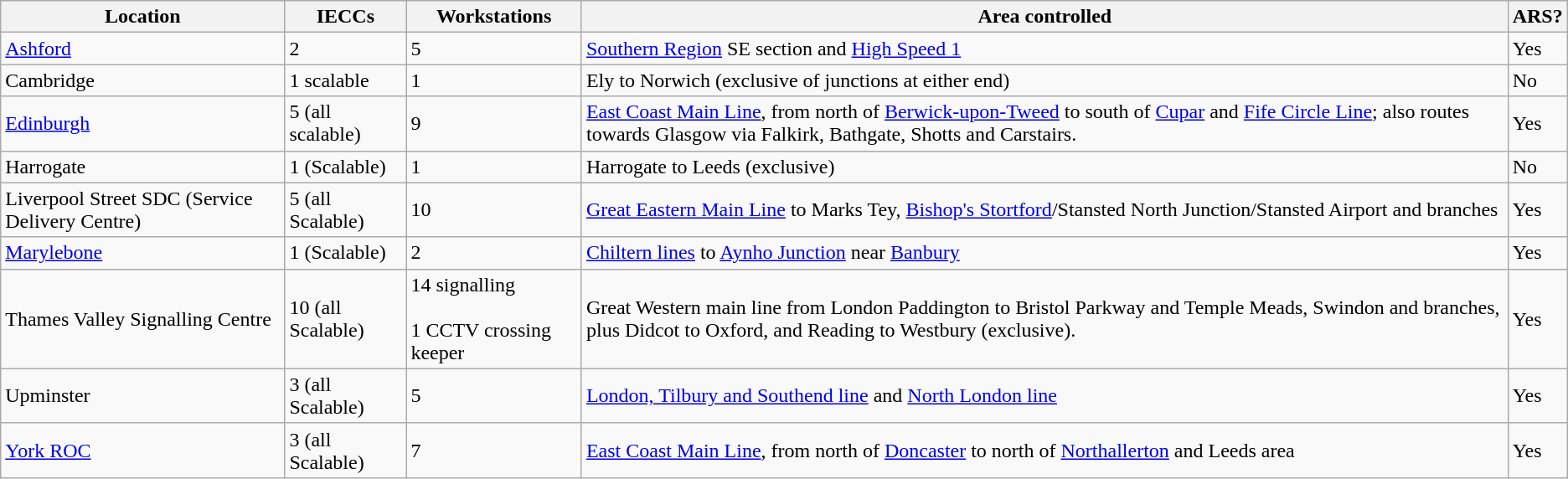<table class="wikitable">
<tr>
<th>Location</th>
<th>IECCs</th>
<th>Workstations</th>
<th>Area controlled</th>
<th>ARS?</th>
</tr>
<tr>
<td><a href='#'>Ashford</a></td>
<td>2</td>
<td>5</td>
<td><a href='#'>Southern Region</a> SE section and <a href='#'>High Speed 1</a></td>
<td>Yes</td>
</tr>
<tr>
<td>Cambridge</td>
<td>1 scalable</td>
<td>1</td>
<td>Ely to Norwich (exclusive of junctions at either end)</td>
<td>No</td>
</tr>
<tr>
<td><a href='#'>Edinburgh</a></td>
<td>5 (all scalable)</td>
<td>9</td>
<td><a href='#'>East Coast Main Line</a>, from north of <a href='#'>Berwick-upon-Tweed</a> to south of <a href='#'>Cupar</a> and <a href='#'>Fife Circle Line</a>; also routes towards Glasgow via Falkirk, Bathgate, Shotts and Carstairs.</td>
<td>Yes</td>
</tr>
<tr>
<td>Harrogate</td>
<td>1 (Scalable)</td>
<td>1</td>
<td>Harrogate to Leeds (exclusive)</td>
<td>No</td>
</tr>
<tr>
<td>Liverpool Street SDC (Service Delivery Centre)</td>
<td>5 (all Scalable)</td>
<td>10</td>
<td><a href='#'>Great Eastern Main Line</a> to Marks Tey, <a href='#'>Bishop's Stortford</a>/Stansted North Junction/Stansted Airport and branches</td>
<td>Yes</td>
</tr>
<tr>
<td><a href='#'>Marylebone</a></td>
<td>1 (Scalable)</td>
<td>2</td>
<td><a href='#'>Chiltern lines</a> to <a href='#'>Aynho Junction</a> near <a href='#'>Banbury</a></td>
<td>Yes</td>
</tr>
<tr>
<td>Thames Valley Signalling Centre</td>
<td>10 (all Scalable)</td>
<td>14 signalling<br><br>1 CCTV crossing keeper</td>
<td>Great Western main line from London Paddington to Bristol Parkway and Temple Meads, Swindon and branches, plus Didcot to Oxford, and Reading to Westbury (exclusive).</td>
<td>Yes</td>
</tr>
<tr>
<td>Upminster</td>
<td>3 (all Scalable)</td>
<td>5</td>
<td><a href='#'>London, Tilbury and Southend line</a> and <a href='#'>North London line</a></td>
<td>Yes</td>
</tr>
<tr>
<td><a href='#'>York ROC</a></td>
<td>3 (all Scalable)</td>
<td>7</td>
<td><a href='#'>East Coast Main Line</a>, from north of <a href='#'>Doncaster</a> to north of <a href='#'>Northallerton</a> and Leeds area</td>
<td>Yes</td>
</tr>
</table>
